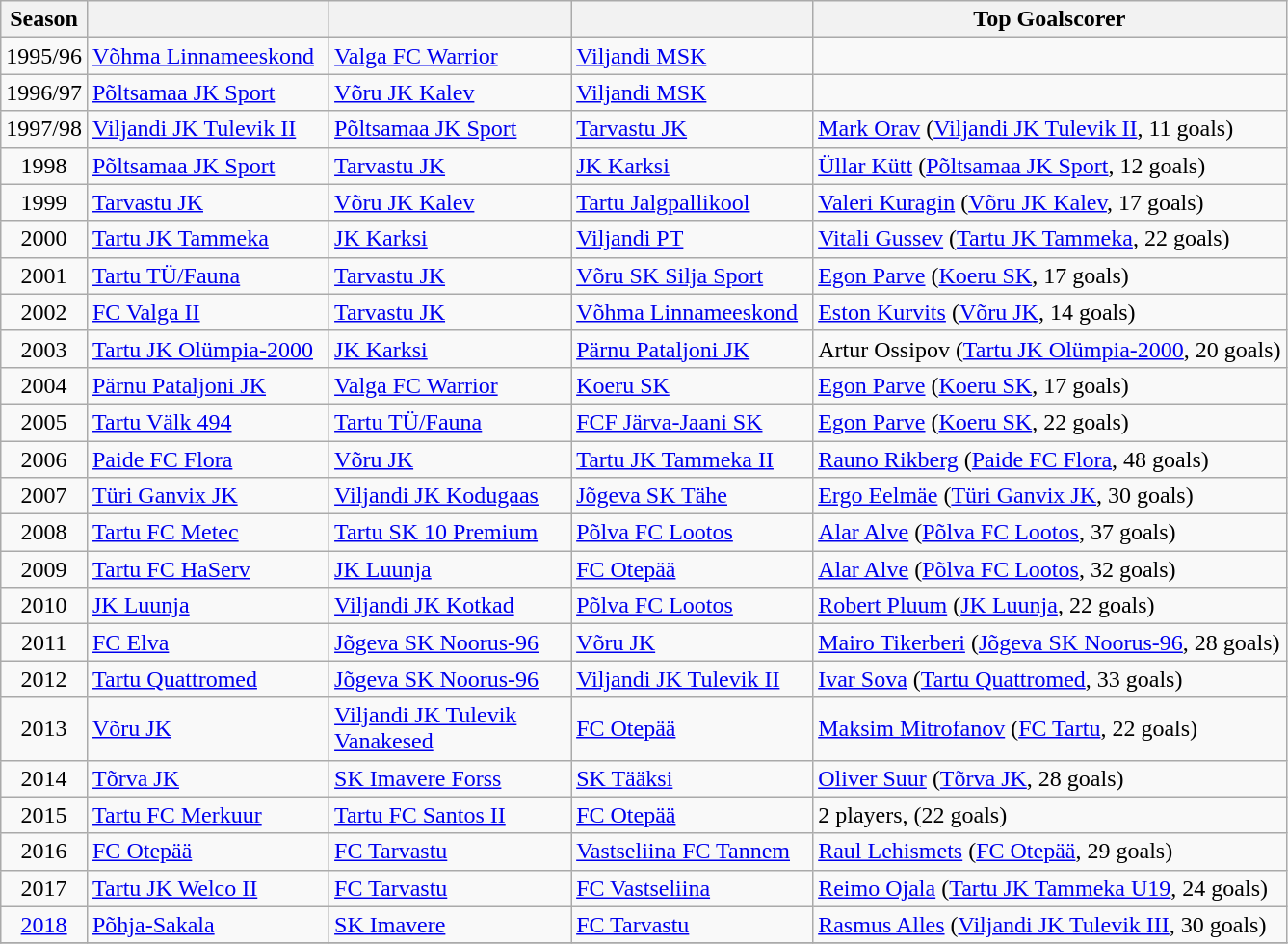<table class="wikitable">
<tr>
<th>Season</th>
<th width=160px></th>
<th width=160px></th>
<th width=160px></th>
<th>Top Goalscorer</th>
</tr>
<tr>
<td align=center>1995/96</td>
<td><a href='#'>Võhma Linnameeskond</a></td>
<td><a href='#'>Valga FC Warrior</a></td>
<td><a href='#'>Viljandi MSK</a></td>
<td></td>
</tr>
<tr>
<td align=center>1996/97</td>
<td><a href='#'>Põltsamaa JK Sport</a></td>
<td><a href='#'>Võru JK Kalev</a></td>
<td><a href='#'>Viljandi MSK</a></td>
<td></td>
</tr>
<tr>
<td align=center>1997/98</td>
<td><a href='#'>Viljandi JK Tulevik II</a></td>
<td><a href='#'>Põltsamaa JK Sport</a></td>
<td><a href='#'>Tarvastu JK</a></td>
<td><a href='#'>Mark Orav</a> (<a href='#'>Viljandi JK Tulevik II</a>, 11 goals)</td>
</tr>
<tr>
<td align=center>1998</td>
<td><a href='#'>Põltsamaa JK Sport</a></td>
<td><a href='#'>Tarvastu JK</a></td>
<td><a href='#'>JK Karksi</a></td>
<td><a href='#'>Üllar Kütt</a> (<a href='#'>Põltsamaa JK Sport</a>, 12 goals)</td>
</tr>
<tr>
<td align=center>1999</td>
<td><a href='#'>Tarvastu JK</a></td>
<td><a href='#'>Võru JK Kalev</a></td>
<td><a href='#'>Tartu Jalgpallikool</a></td>
<td><a href='#'>Valeri Kuragin</a> (<a href='#'>Võru JK Kalev</a>, 17 goals)</td>
</tr>
<tr>
<td align=center>2000</td>
<td><a href='#'>Tartu JK Tammeka</a></td>
<td><a href='#'>JK Karksi</a></td>
<td><a href='#'>Viljandi PT</a></td>
<td><a href='#'>Vitali Gussev</a> (<a href='#'>Tartu JK Tammeka</a>, 22 goals)</td>
</tr>
<tr>
<td align=center>2001</td>
<td><a href='#'>Tartu TÜ/Fauna</a></td>
<td><a href='#'>Tarvastu JK</a></td>
<td><a href='#'>Võru SK Silja Sport</a></td>
<td><a href='#'>Egon Parve</a> (<a href='#'>Koeru SK</a>, 17 goals)</td>
</tr>
<tr>
<td align=center>2002</td>
<td><a href='#'>FC Valga II</a></td>
<td><a href='#'>Tarvastu JK</a></td>
<td><a href='#'>Võhma Linnameeskond</a></td>
<td><a href='#'>Eston Kurvits</a> (<a href='#'>Võru JK</a>, 14 goals)</td>
</tr>
<tr>
<td align=center>2003</td>
<td><a href='#'>Tartu JK Olümpia-2000</a></td>
<td><a href='#'>JK Karksi</a></td>
<td><a href='#'>Pärnu Pataljoni JK</a></td>
<td>Artur Ossipov (<a href='#'>Tartu JK Olümpia-2000</a>, 20 goals)</td>
</tr>
<tr>
<td align=center>2004</td>
<td><a href='#'>Pärnu Pataljoni JK</a></td>
<td><a href='#'>Valga FC Warrior</a></td>
<td><a href='#'>Koeru SK</a></td>
<td><a href='#'>Egon Parve</a> (<a href='#'>Koeru SK</a>, 17 goals)</td>
</tr>
<tr>
<td align=center>2005</td>
<td><a href='#'>Tartu Välk 494</a></td>
<td><a href='#'>Tartu TÜ/Fauna</a></td>
<td><a href='#'>FCF Järva-Jaani SK</a></td>
<td><a href='#'>Egon Parve</a> (<a href='#'>Koeru SK</a>, 22 goals)</td>
</tr>
<tr>
<td align=center>2006</td>
<td><a href='#'>Paide FC Flora</a></td>
<td><a href='#'>Võru JK</a></td>
<td><a href='#'>Tartu JK Tammeka II</a></td>
<td><a href='#'>Rauno Rikberg</a> (<a href='#'>Paide FC Flora</a>, 48 goals)</td>
</tr>
<tr>
<td align=center>2007</td>
<td><a href='#'>Türi Ganvix JK</a></td>
<td><a href='#'>Viljandi JK Kodugaas</a></td>
<td><a href='#'>Jõgeva SK Tähe</a></td>
<td><a href='#'>Ergo Eelmäe</a> (<a href='#'>Türi Ganvix JK</a>, 30 goals)</td>
</tr>
<tr>
<td align=center>2008</td>
<td><a href='#'>Tartu FC Metec</a></td>
<td><a href='#'>Tartu SK 10 Premium</a></td>
<td><a href='#'>Põlva FC Lootos</a></td>
<td><a href='#'>Alar Alve</a> (<a href='#'>Põlva FC Lootos</a>, 37 goals)</td>
</tr>
<tr>
<td align=center>2009</td>
<td><a href='#'>Tartu FC HaServ</a></td>
<td><a href='#'>JK Luunja</a></td>
<td><a href='#'>FC Otepää</a></td>
<td><a href='#'>Alar Alve</a> (<a href='#'>Põlva FC Lootos</a>, 32 goals)</td>
</tr>
<tr>
<td align=center>2010</td>
<td><a href='#'>JK Luunja</a></td>
<td><a href='#'>Viljandi JK Kotkad</a></td>
<td><a href='#'>Põlva FC Lootos</a></td>
<td><a href='#'>Robert Pluum</a> (<a href='#'>JK Luunja</a>, 22 goals)</td>
</tr>
<tr>
<td align=center>2011</td>
<td><a href='#'>FC Elva</a></td>
<td><a href='#'>Jõgeva SK Noorus-96</a></td>
<td><a href='#'>Võru JK</a></td>
<td><a href='#'>Mairo Tikerberi</a> (<a href='#'>Jõgeva SK Noorus-96</a>, 28 goals)</td>
</tr>
<tr>
<td align=center>2012</td>
<td><a href='#'>Tartu Quattromed</a></td>
<td><a href='#'>Jõgeva SK Noorus-96</a></td>
<td><a href='#'>Viljandi JK Tulevik II</a></td>
<td><a href='#'>Ivar Sova</a> (<a href='#'>Tartu Quattromed</a>, 33 goals)</td>
</tr>
<tr>
<td align=center>2013</td>
<td><a href='#'>Võru JK</a></td>
<td><a href='#'>Viljandi JK Tulevik Vanakesed</a></td>
<td><a href='#'>FC Otepää</a></td>
<td><a href='#'>Maksim Mitrofanov</a> (<a href='#'>FC Tartu</a>, 22 goals)</td>
</tr>
<tr>
<td align=center>2014</td>
<td><a href='#'>Tõrva JK</a></td>
<td><a href='#'>SK Imavere Forss</a></td>
<td><a href='#'>SK Tääksi</a></td>
<td><a href='#'>Oliver Suur</a> (<a href='#'>Tõrva JK</a>, 28 goals)</td>
</tr>
<tr>
<td align=center>2015</td>
<td><a href='#'>Tartu FC Merkuur</a></td>
<td><a href='#'>Tartu FC Santos II</a></td>
<td><a href='#'>FC Otepää</a></td>
<td>2 players, (22 goals)</td>
</tr>
<tr>
<td align=center>2016</td>
<td><a href='#'>FC Otepää</a></td>
<td><a href='#'>FC Tarvastu</a></td>
<td><a href='#'>Vastseliina FC Tannem</a></td>
<td><a href='#'>Raul Lehismets</a> (<a href='#'>FC Otepää</a>, 29 goals)</td>
</tr>
<tr>
<td align=center>2017</td>
<td><a href='#'>Tartu JK Welco II</a></td>
<td><a href='#'>FC Tarvastu</a></td>
<td><a href='#'>FC Vastseliina</a></td>
<td><a href='#'>Reimo Ojala</a> (<a href='#'>Tartu JK Tammeka U19</a>, 24 goals)</td>
</tr>
<tr>
<td align=center><a href='#'>2018</a></td>
<td><a href='#'>Põhja-Sakala</a></td>
<td><a href='#'>SK Imavere</a></td>
<td><a href='#'>FC Tarvastu</a></td>
<td><a href='#'>Rasmus Alles</a> (<a href='#'>Viljandi JK Tulevik III</a>, 30 goals)</td>
</tr>
<tr>
</tr>
</table>
